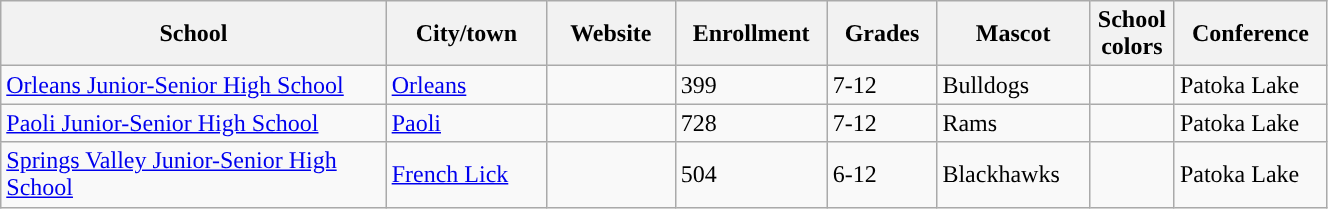<table class="wikitable sortable" width="70%">
<tr>
<th width="20%">School</th>
<th width="08%">City/town</th>
<th width="06%">Website</th>
<th width="04%">Enrollment</th>
<th width="04%">Grades</th>
<th width="04%">Mascot</th>
<th width=01%>School colors</th>
<th width="04%">Conference</th>
</tr>
<tr>
<td><a href='#'>Orleans Junior-Senior High School</a></td>
<td><a href='#'>Orleans</a></td>
<td></td>
<td>399</td>
<td>7-12</td>
<td>Bulldogs</td>
<td> </td>
<td>Patoka Lake</td>
</tr>
<tr>
<td><a href='#'>Paoli Junior-Senior High School</a></td>
<td><a href='#'>Paoli</a></td>
<td></td>
<td>728</td>
<td>7-12</td>
<td>Rams</td>
<td>  </td>
<td>Patoka Lake</td>
</tr>
<tr>
<td><a href='#'>Springs Valley Junior-Senior High School</a></td>
<td><a href='#'>French Lick</a></td>
<td></td>
<td>504</td>
<td>6-12</td>
<td>Blackhawks</td>
<td>  </td>
<td>Patoka Lake</td>
</tr>
</table>
